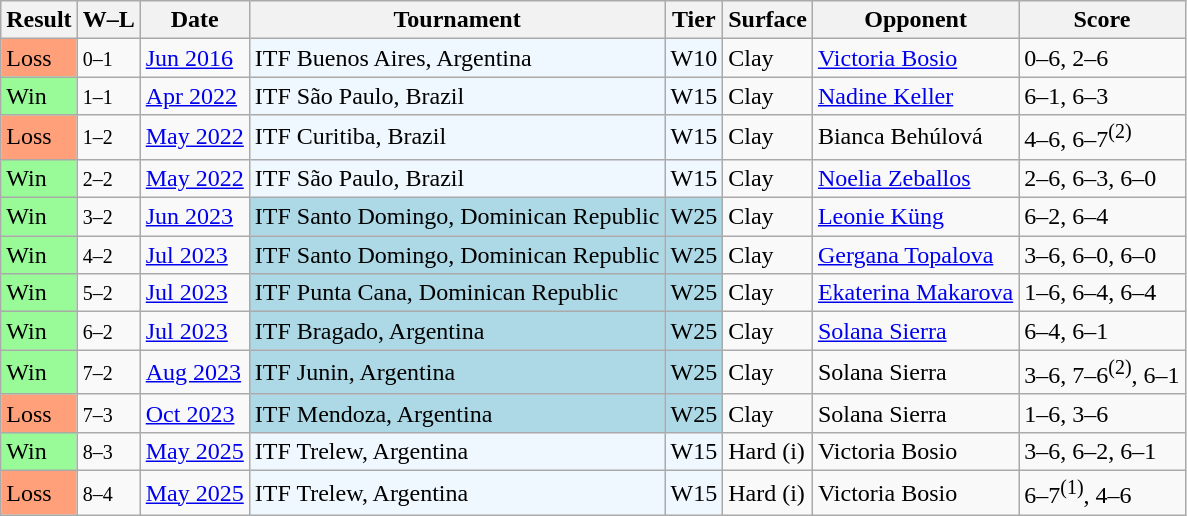<table class="sortable wikitable">
<tr>
<th>Result</th>
<th class=unsortable>W–L</th>
<th>Date</th>
<th>Tournament</th>
<th>Tier</th>
<th>Surface</th>
<th>Opponent</th>
<th class=unsortable>Score</th>
</tr>
<tr>
<td style="background:#ffa07a;">Loss</td>
<td><small>0–1</small></td>
<td><a href='#'>Jun 2016</a></td>
<td style="background:#f0f8ff;">ITF Buenos Aires, Argentina</td>
<td style="background:#f0f8ff;">W10</td>
<td>Clay</td>
<td> <a href='#'>Victoria Bosio</a></td>
<td>0–6, 2–6</td>
</tr>
<tr>
<td style="background:#98FB98;">Win</td>
<td><small>1–1</small></td>
<td><a href='#'>Apr 2022</a></td>
<td style="background:#f0f8ff;">ITF São Paulo, Brazil</td>
<td style="background:#f0f8ff;">W15</td>
<td>Clay</td>
<td> <a href='#'>Nadine Keller</a></td>
<td>6–1, 6–3</td>
</tr>
<tr>
<td style="background:#ffa07a;">Loss</td>
<td><small>1–2</small></td>
<td><a href='#'>May 2022</a></td>
<td style="background:#f0f8ff;">ITF Curitiba, Brazil</td>
<td style="background:#f0f8ff;"f>W15</td>
<td>Clay</td>
<td> Bianca Behúlová</td>
<td>4–6, 6–7<sup>(2)</sup></td>
</tr>
<tr>
<td style="background:#98FB98;">Win</td>
<td><small>2–2</small></td>
<td><a href='#'>May 2022</a></td>
<td style="background:#f0f8ff;">ITF São Paulo, Brazil</td>
<td style="background:#f0f8ff;">W15</td>
<td>Clay</td>
<td> <a href='#'>Noelia Zeballos</a></td>
<td>2–6, 6–3, 6–0</td>
</tr>
<tr>
<td style="background:#98FB98;">Win</td>
<td><small>3–2</small></td>
<td><a href='#'>Jun 2023</a></td>
<td style="background:lightblue;">ITF Santo Domingo, Dominican Republic</td>
<td style="background:lightblue;">W25</td>
<td>Clay</td>
<td> <a href='#'>Leonie Küng</a></td>
<td>6–2, 6–4</td>
</tr>
<tr>
<td style="background:#98FB98;">Win</td>
<td><small>4–2</small></td>
<td><a href='#'>Jul 2023</a></td>
<td style="background:lightblue;">ITF Santo Domingo, Dominican Republic</td>
<td style="background:lightblue;">W25</td>
<td>Clay</td>
<td> <a href='#'>Gergana Topalova</a></td>
<td>3–6, 6–0, 6–0</td>
</tr>
<tr>
<td style="background:#98FB98;">Win</td>
<td><small>5–2</small></td>
<td><a href='#'>Jul 2023</a></td>
<td style="background:lightblue;">ITF Punta Cana, Dominican Republic</td>
<td style="background:lightblue;">W25</td>
<td>Clay</td>
<td> <a href='#'>Ekaterina Makarova</a></td>
<td>1–6, 6–4, 6–4</td>
</tr>
<tr>
<td style="background:#98FB98;">Win</td>
<td><small>6–2</small></td>
<td><a href='#'>Jul 2023</a></td>
<td style="background:lightblue;">ITF Bragado, Argentina</td>
<td style="background:lightblue;">W25</td>
<td>Clay</td>
<td> <a href='#'>Solana Sierra</a></td>
<td>6–4, 6–1</td>
</tr>
<tr>
<td style="background:#98FB98;">Win</td>
<td><small>7–2</small></td>
<td><a href='#'>Aug 2023</a></td>
<td style="background:lightblue;">ITF Junin, Argentina</td>
<td style="background:lightblue;">W25</td>
<td>Clay</td>
<td> Solana Sierra</td>
<td>3–6, 7–6<sup>(2)</sup>, 6–1</td>
</tr>
<tr>
<td style="background:#ffa07a;">Loss</td>
<td><small>7–3</small></td>
<td><a href='#'>Oct 2023</a></td>
<td style="background:lightblue;">ITF Mendoza, Argentina</td>
<td style="background:lightblue;">W25</td>
<td>Clay</td>
<td> Solana Sierra</td>
<td>1–6, 3–6</td>
</tr>
<tr>
<td style="background:#98FB98;">Win</td>
<td><small>8–3</small></td>
<td><a href='#'>May 2025</a></td>
<td style="background:#f0f8ff;">ITF Trelew, Argentina</td>
<td style="background:#f0f8ff;">W15</td>
<td>Hard (i)</td>
<td> Victoria Bosio</td>
<td>3–6, 6–2, 6–1</td>
</tr>
<tr>
<td style="background:#ffa07a;">Loss</td>
<td><small>8–4</small></td>
<td><a href='#'>May 2025</a></td>
<td style="background:#f0f8ff;">ITF Trelew, Argentina</td>
<td style="background:#f0f8ff;">W15</td>
<td>Hard (i)</td>
<td> Victoria Bosio</td>
<td>6–7<sup>(1)</sup>, 4–6</td>
</tr>
</table>
